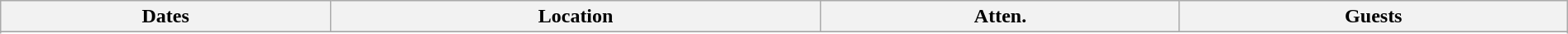<table class="wikitable" width="100%">
<tr>
<th>Dates</th>
<th>Location</th>
<th>Atten.</th>
<th>Guests<br></th>
</tr>
<tr>
</tr>
<tr>
</tr>
</table>
